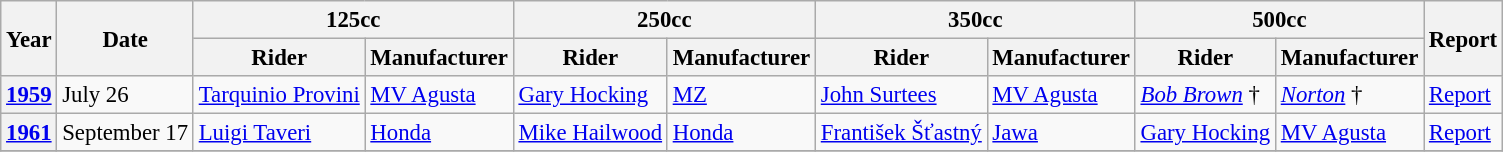<table class="wikitable" style="font-size: 95%;">
<tr>
<th rowspan=2>Year</th>
<th rowspan=2>Date</th>
<th colspan=2>125cc</th>
<th colspan=2>250cc</th>
<th colspan=2>350cc</th>
<th colspan=2>500cc</th>
<th rowspan=2>Report</th>
</tr>
<tr>
<th>Rider</th>
<th>Manufacturer</th>
<th>Rider</th>
<th>Manufacturer</th>
<th>Rider</th>
<th>Manufacturer</th>
<th>Rider</th>
<th>Manufacturer</th>
</tr>
<tr>
<th><a href='#'>1959</a></th>
<td>July 26</td>
<td> <a href='#'>Tarquinio Provini</a></td>
<td> <a href='#'>MV Agusta</a></td>
<td> <a href='#'>Gary Hocking</a></td>
<td> <a href='#'>MZ</a></td>
<td> <a href='#'>John Surtees</a></td>
<td> <a href='#'>MV Agusta</a></td>
<td> <em><a href='#'>Bob Brown</a></em> †</td>
<td> <em><a href='#'>Norton</a></em> †</td>
<td><a href='#'>Report</a></td>
</tr>
<tr>
<th><a href='#'>1961</a></th>
<td>September 17</td>
<td> <a href='#'>Luigi Taveri</a></td>
<td> <a href='#'>Honda</a></td>
<td> <a href='#'>Mike Hailwood</a></td>
<td> <a href='#'>Honda</a></td>
<td> <a href='#'>František Šťastný</a></td>
<td> <a href='#'>Jawa</a></td>
<td> <a href='#'>Gary Hocking</a></td>
<td> <a href='#'>MV Agusta</a></td>
<td><a href='#'>Report</a></td>
</tr>
<tr>
</tr>
</table>
